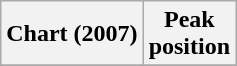<table class="wikitable sortable plainrowheaders">
<tr>
<th scope="col">Chart (2007)</th>
<th scope="col">Peak<br>position</th>
</tr>
<tr>
</tr>
</table>
